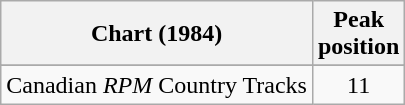<table class="wikitable sortable">
<tr>
<th align="left">Chart (1984)</th>
<th align="center">Peak<br>position</th>
</tr>
<tr>
</tr>
<tr>
</tr>
<tr>
<td align="left">Canadian <em>RPM</em> Country Tracks</td>
<td align="center">11</td>
</tr>
</table>
